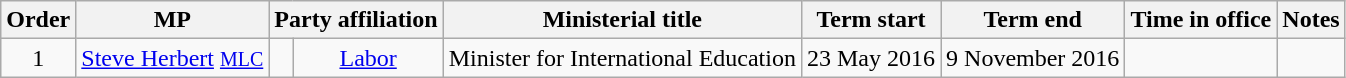<table class="wikitable" style="text-align:center">
<tr>
<th>Order</th>
<th>MP</th>
<th colspan="2">Party affiliation</th>
<th>Ministerial title</th>
<th>Term start</th>
<th>Term end</th>
<th>Time in office</th>
<th>Notes</th>
</tr>
<tr>
<td>1</td>
<td><a href='#'>Steve Herbert</a> <a href='#'><small>MLC</small></a></td>
<td></td>
<td><a href='#'>Labor</a></td>
<td>Minister for International Education</td>
<td>23 May 2016</td>
<td>9 November 2016</td>
<td></td>
<td></td>
</tr>
</table>
